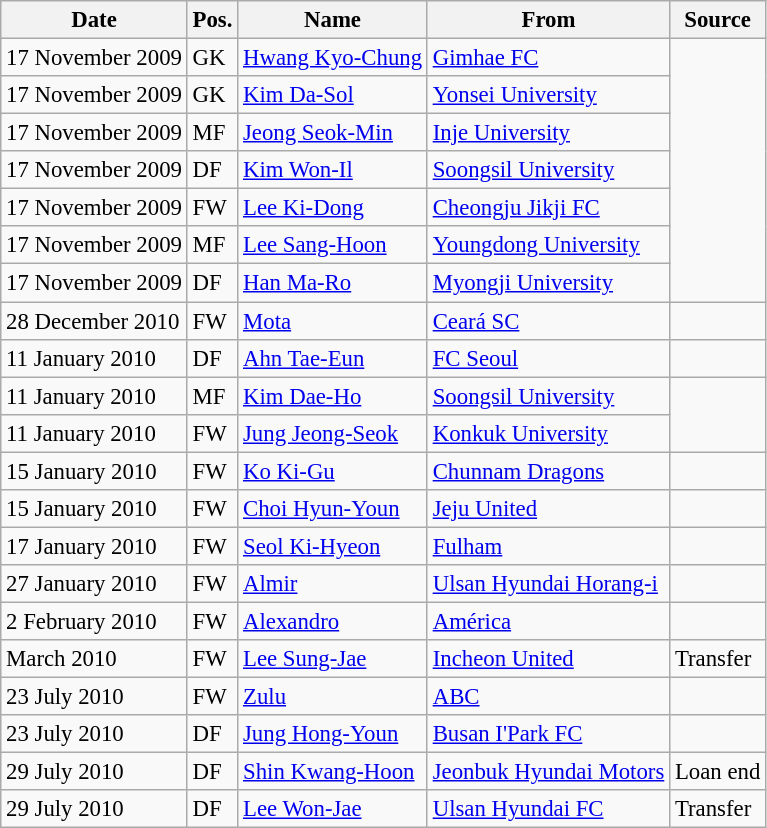<table class="wikitable" style="font-size: 95%;">
<tr>
<th>Date</th>
<th>Pos.</th>
<th>Name</th>
<th>From</th>
<th>Source</th>
</tr>
<tr>
<td>17 November 2009</td>
<td>GK</td>
<td> <a href='#'>Hwang Kyo-Chung</a></td>
<td> <a href='#'>Gimhae FC</a></td>
<td rowspan=7> </td>
</tr>
<tr>
<td>17 November 2009</td>
<td>GK</td>
<td> <a href='#'>Kim Da-Sol</a></td>
<td> <a href='#'>Yonsei University</a></td>
</tr>
<tr>
<td>17 November 2009</td>
<td>MF</td>
<td> <a href='#'>Jeong Seok-Min</a></td>
<td> <a href='#'>Inje University</a></td>
</tr>
<tr>
<td>17 November 2009</td>
<td>DF</td>
<td> <a href='#'>Kim Won-Il</a></td>
<td> <a href='#'>Soongsil University</a></td>
</tr>
<tr>
<td>17 November 2009</td>
<td>FW</td>
<td> <a href='#'>Lee Ki-Dong</a></td>
<td> <a href='#'>Cheongju Jikji FC</a></td>
</tr>
<tr>
<td>17 November 2009</td>
<td>MF</td>
<td> <a href='#'>Lee Sang-Hoon</a></td>
<td> <a href='#'>Youngdong University</a></td>
</tr>
<tr>
<td>17 November 2009</td>
<td>DF</td>
<td> <a href='#'>Han Ma-Ro</a></td>
<td> <a href='#'>Myongji University</a></td>
</tr>
<tr>
<td>28 December 2010</td>
<td>FW</td>
<td> <a href='#'>Mota</a></td>
<td> <a href='#'>Ceará SC</a></td>
<td> </td>
</tr>
<tr>
<td>11 January 2010</td>
<td>DF</td>
<td> <a href='#'>Ahn Tae-Eun</a></td>
<td> <a href='#'>FC Seoul</a></td>
<td> </td>
</tr>
<tr>
<td>11 January 2010</td>
<td>MF</td>
<td> <a href='#'>Kim Dae-Ho</a></td>
<td> <a href='#'>Soongsil University</a></td>
<td rowspan=2> </td>
</tr>
<tr>
<td>11 January 2010</td>
<td>FW</td>
<td> <a href='#'>Jung Jeong-Seok</a></td>
<td> <a href='#'>Konkuk University</a></td>
</tr>
<tr>
<td>15 January 2010</td>
<td>FW</td>
<td> <a href='#'>Ko Ki-Gu</a></td>
<td> <a href='#'>Chunnam Dragons</a></td>
<td> </td>
</tr>
<tr>
<td>15 January 2010</td>
<td>FW</td>
<td> <a href='#'>Choi Hyun-Youn</a></td>
<td> <a href='#'>Jeju United</a></td>
<td> </td>
</tr>
<tr>
<td>17 January 2010</td>
<td>FW</td>
<td> <a href='#'>Seol Ki-Hyeon</a></td>
<td> <a href='#'>Fulham</a></td>
<td> </td>
</tr>
<tr>
<td>27 January 2010</td>
<td>FW</td>
<td> <a href='#'>Almir</a></td>
<td> <a href='#'>Ulsan Hyundai Horang-i</a></td>
<td> </td>
</tr>
<tr>
<td>2 February 2010</td>
<td>FW</td>
<td> <a href='#'>Alexandro</a></td>
<td> <a href='#'>América</a></td>
<td> </td>
</tr>
<tr>
<td>March 2010</td>
<td>FW</td>
<td> <a href='#'>Lee Sung-Jae</a></td>
<td> <a href='#'>Incheon United</a></td>
<td>Transfer</td>
</tr>
<tr>
<td>23 July 2010</td>
<td>FW</td>
<td> <a href='#'>Zulu</a></td>
<td> <a href='#'>ABC</a></td>
<td> </td>
</tr>
<tr>
<td>23 July 2010</td>
<td>DF</td>
<td> <a href='#'>Jung Hong-Youn</a></td>
<td> <a href='#'>Busan I'Park FC</a></td>
<td> </td>
</tr>
<tr>
<td>29 July 2010</td>
<td>DF</td>
<td> <a href='#'>Shin Kwang-Hoon</a></td>
<td> <a href='#'>Jeonbuk Hyundai Motors</a></td>
<td>Loan end</td>
</tr>
<tr>
<td>29 July 2010</td>
<td>DF</td>
<td> <a href='#'>Lee Won-Jae</a></td>
<td> <a href='#'>Ulsan Hyundai FC</a></td>
<td>Transfer</td>
</tr>
</table>
